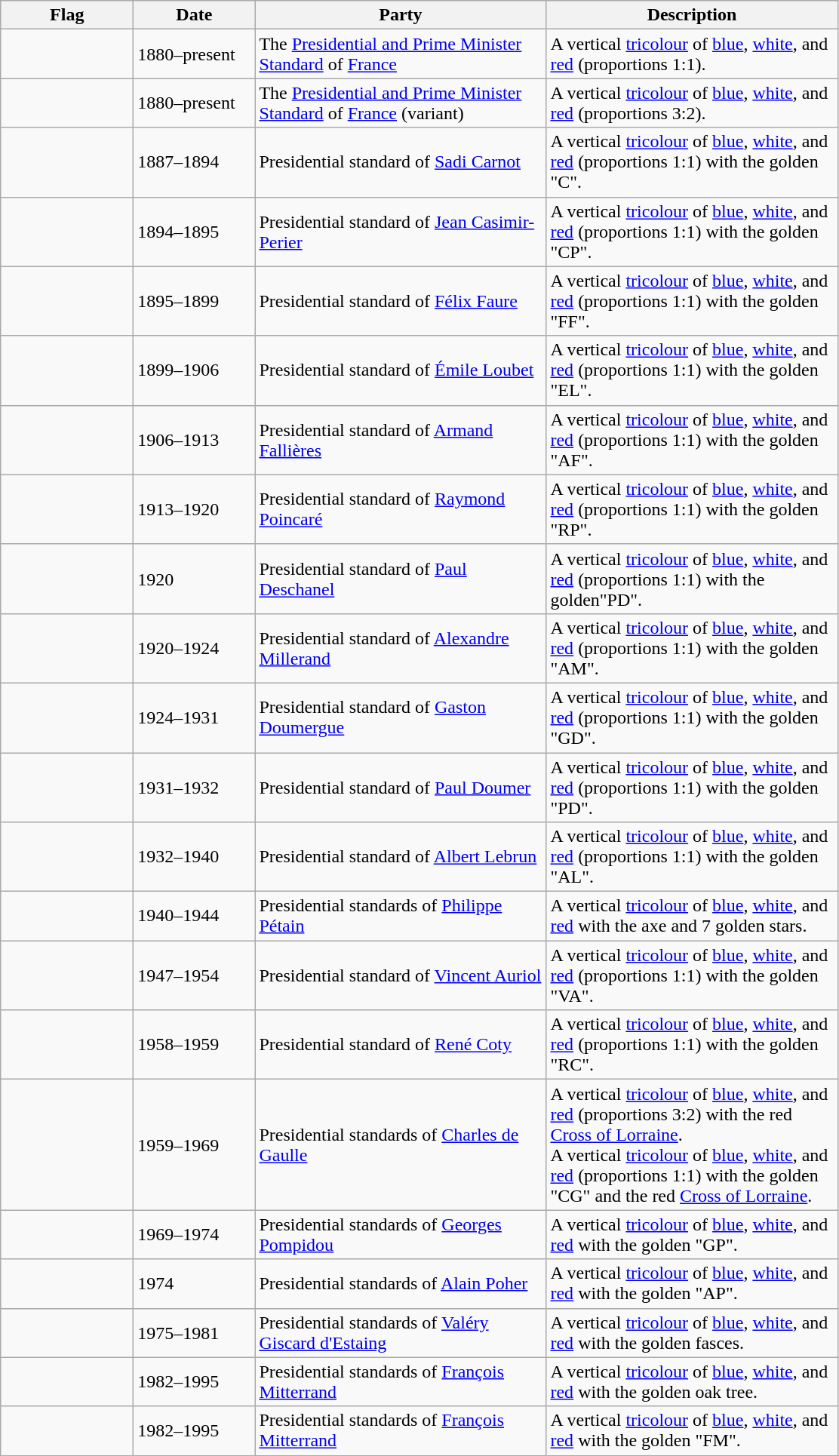<table class="wikitable">
<tr>
<th style="width:110px;">Flag</th>
<th style="width:100px;">Date</th>
<th style="width:250px;">Party</th>
<th style="width:250px;">Description</th>
</tr>
<tr>
<td></td>
<td>1880–present</td>
<td>The <a href='#'>Presidential and Prime Minister Standard</a> of <a href='#'>France</a></td>
<td>A vertical <a href='#'>tricolour</a> of <a href='#'>blue</a>, <a href='#'>white</a>, and <a href='#'>red</a> (proportions 1:1).</td>
</tr>
<tr>
<td></td>
<td>1880–present</td>
<td>The <a href='#'>Presidential and Prime Minister Standard</a> of <a href='#'>France</a> (variant)</td>
<td>A vertical <a href='#'>tricolour</a> of <a href='#'>blue</a>, <a href='#'>white</a>, and <a href='#'>red</a> (proportions 3:2).</td>
</tr>
<tr>
<td></td>
<td>1887–1894</td>
<td>Presidential standard of <a href='#'>Sadi Carnot</a></td>
<td>A vertical <a href='#'>tricolour</a> of <a href='#'>blue</a>, <a href='#'>white</a>, and <a href='#'>red</a> (proportions 1:1) with the golden "C".</td>
</tr>
<tr>
<td></td>
<td>1894–1895</td>
<td>Presidential standard of <a href='#'>Jean Casimir-Perier</a></td>
<td>A vertical <a href='#'>tricolour</a> of <a href='#'>blue</a>, <a href='#'>white</a>, and <a href='#'>red</a> (proportions 1:1) with the golden "CP".</td>
</tr>
<tr>
<td></td>
<td>1895–1899</td>
<td>Presidential standard of <a href='#'>Félix Faure</a></td>
<td>A vertical <a href='#'>tricolour</a> of <a href='#'>blue</a>, <a href='#'>white</a>, and <a href='#'>red</a> (proportions 1:1) with the golden "FF".</td>
</tr>
<tr>
<td></td>
<td>1899–1906</td>
<td>Presidential standard of <a href='#'>Émile Loubet</a></td>
<td>A vertical <a href='#'>tricolour</a> of <a href='#'>blue</a>, <a href='#'>white</a>, and <a href='#'>red</a> (proportions 1:1) with the golden "EL".</td>
</tr>
<tr>
<td></td>
<td>1906–1913</td>
<td>Presidential standard of <a href='#'>Armand Fallières</a></td>
<td>A vertical <a href='#'>tricolour</a> of <a href='#'>blue</a>, <a href='#'>white</a>, and <a href='#'>red</a> (proportions 1:1) with the golden "AF".</td>
</tr>
<tr>
<td></td>
<td>1913–1920</td>
<td>Presidential standard of <a href='#'>Raymond Poincaré</a></td>
<td>A vertical <a href='#'>tricolour</a> of <a href='#'>blue</a>, <a href='#'>white</a>, and <a href='#'>red</a> (proportions 1:1) with the golden "RP".</td>
</tr>
<tr>
<td></td>
<td>1920</td>
<td>Presidential standard of <a href='#'>Paul Deschanel</a></td>
<td>A vertical <a href='#'>tricolour</a> of <a href='#'>blue</a>, <a href='#'>white</a>, and <a href='#'>red</a> (proportions 1:1) with the golden"PD".</td>
</tr>
<tr>
<td></td>
<td>1920–1924</td>
<td>Presidential standard of <a href='#'>Alexandre Millerand</a></td>
<td>A vertical <a href='#'>tricolour</a> of <a href='#'>blue</a>, <a href='#'>white</a>, and <a href='#'>red</a> (proportions 1:1) with the golden "AM".</td>
</tr>
<tr>
<td></td>
<td>1924–1931</td>
<td>Presidential standard of <a href='#'>Gaston Doumergue</a></td>
<td>A vertical <a href='#'>tricolour</a> of <a href='#'>blue</a>, <a href='#'>white</a>, and <a href='#'>red</a> (proportions 1:1) with the golden "GD".</td>
</tr>
<tr>
<td></td>
<td>1931–1932</td>
<td>Presidential standard of <a href='#'>Paul Doumer</a></td>
<td>A vertical <a href='#'>tricolour</a> of <a href='#'>blue</a>, <a href='#'>white</a>, and <a href='#'>red</a> (proportions 1:1) with the golden "PD".</td>
</tr>
<tr>
<td></td>
<td>1932–1940</td>
<td>Presidential standard of <a href='#'>Albert Lebrun</a></td>
<td>A vertical <a href='#'>tricolour</a> of <a href='#'>blue</a>, <a href='#'>white</a>, and <a href='#'>red</a> (proportions 1:1) with the golden "AL".</td>
</tr>
<tr>
<td><br></td>
<td>1940–1944</td>
<td>Presidential standards of <a href='#'>Philippe Pétain</a></td>
<td>A vertical <a href='#'>tricolour</a> of <a href='#'>blue</a>, <a href='#'>white</a>, and <a href='#'>red</a> with the axe and 7 golden stars.</td>
</tr>
<tr>
<td></td>
<td>1947–1954</td>
<td>Presidential standard of <a href='#'>Vincent Auriol</a></td>
<td>A vertical <a href='#'>tricolour</a> of <a href='#'>blue</a>, <a href='#'>white</a>, and <a href='#'>red</a> (proportions 1:1) with the golden "VA".</td>
</tr>
<tr>
<td></td>
<td>1958–1959</td>
<td>Presidential standard of <a href='#'>René Coty</a></td>
<td>A vertical <a href='#'>tricolour</a> of <a href='#'>blue</a>, <a href='#'>white</a>, and <a href='#'>red</a> (proportions 1:1) with the golden "RC".</td>
</tr>
<tr>
<td><br></td>
<td>1959–1969</td>
<td>Presidential standards of <a href='#'>Charles de Gaulle</a></td>
<td>A vertical <a href='#'>tricolour</a> of <a href='#'>blue</a>, <a href='#'>white</a>, and <a href='#'>red</a> (proportions 3:2) with the red <a href='#'>Cross of Lorraine</a>.<br>A vertical <a href='#'>tricolour</a> of <a href='#'>blue</a>, <a href='#'>white</a>, and <a href='#'>red</a> (proportions 1:1) with the golden "CG" and the red <a href='#'>Cross of Lorraine</a>.</td>
</tr>
<tr>
<td><br></td>
<td>1969–1974</td>
<td>Presidential standards of <a href='#'>Georges Pompidou</a></td>
<td>A vertical <a href='#'>tricolour</a> of <a href='#'>blue</a>, <a href='#'>white</a>, and <a href='#'>red</a> with the golden "GP".</td>
</tr>
<tr>
<td><br></td>
<td>1974</td>
<td>Presidential standards of <a href='#'>Alain Poher</a></td>
<td>A vertical <a href='#'>tricolour</a> of <a href='#'>blue</a>, <a href='#'>white</a>, and <a href='#'>red</a> with the golden "AP".</td>
</tr>
<tr>
<td><br></td>
<td>1975–1981</td>
<td>Presidential standards of <a href='#'>Valéry Giscard d'Estaing</a></td>
<td>A vertical <a href='#'>tricolour</a> of <a href='#'>blue</a>, <a href='#'>white</a>, and <a href='#'>red</a> with the golden fasces.</td>
</tr>
<tr>
<td><br></td>
<td>1982–1995</td>
<td>Presidential standards of <a href='#'>François Mitterrand</a></td>
<td>A vertical <a href='#'>tricolour</a> of <a href='#'>blue</a>, <a href='#'>white</a>, and <a href='#'>red</a> with the golden oak tree.</td>
</tr>
<tr>
<td><br></td>
<td>1982–1995</td>
<td>Presidential standards of <a href='#'>François Mitterrand</a></td>
<td>A vertical <a href='#'>tricolour</a> of <a href='#'>blue</a>, <a href='#'>white</a>, and <a href='#'>red</a> with the golden "FM".</td>
</tr>
</table>
